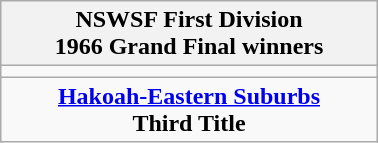<table class="wikitable" style="text-align: center; margin: 0 auto; width: 20%">
<tr>
<th>NSWSF First Division<br>1966 Grand Final winners</th>
</tr>
<tr>
<td></td>
</tr>
<tr>
<td><strong><a href='#'>Hakoah-Eastern Suburbs</a></strong><br><strong>Third Title</strong></td>
</tr>
</table>
